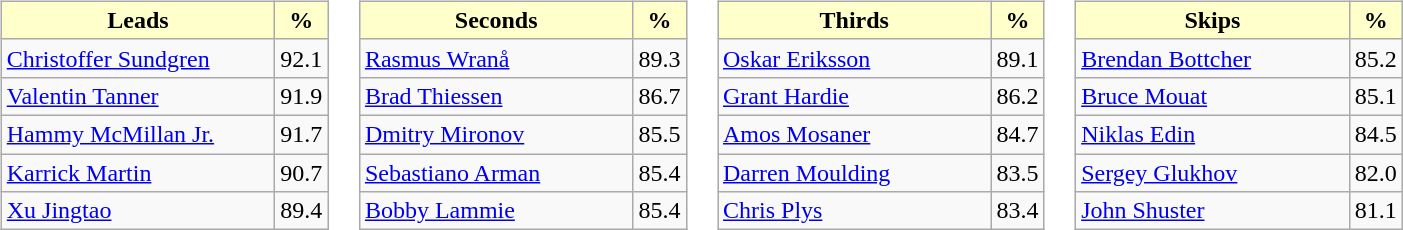<table>
<tr>
<td valign=top><br><table class="wikitable">
<tr>
<th style="background:#ffc; width:175px;">Leads</th>
<th style="background:#ffc;">%</th>
</tr>
<tr>
<td> <a href='#'>Christoffer Sundgren</a></td>
<td>92.1</td>
</tr>
<tr>
<td> <a href='#'>Valentin Tanner</a></td>
<td>91.9</td>
</tr>
<tr>
<td> <a href='#'>Hammy McMillan Jr.</a></td>
<td>91.7</td>
</tr>
<tr>
<td> <a href='#'>Karrick Martin</a></td>
<td>90.7</td>
</tr>
<tr>
<td> <a href='#'>Xu Jingtao</a></td>
<td>89.4</td>
</tr>
</table>
</td>
<td valign=top><br><table class="wikitable">
<tr>
<th style="background:#ffc; width:175px;">Seconds</th>
<th style="background:#ffc;">%</th>
</tr>
<tr>
<td> <a href='#'>Rasmus Wranå</a></td>
<td>89.3</td>
</tr>
<tr>
<td> <a href='#'>Brad Thiessen</a></td>
<td>86.7</td>
</tr>
<tr>
<td> <a href='#'>Dmitry Mironov</a></td>
<td>85.5</td>
</tr>
<tr>
<td> <a href='#'>Sebastiano Arman</a></td>
<td>85.4</td>
</tr>
<tr>
<td> <a href='#'>Bobby Lammie</a></td>
<td>85.4</td>
</tr>
</table>
</td>
<td valign=top><br><table class="wikitable">
<tr>
<th style="background:#ffc; width:175px;">Thirds</th>
<th style="background:#ffc;">%</th>
</tr>
<tr>
<td> <a href='#'>Oskar Eriksson</a></td>
<td>89.1</td>
</tr>
<tr>
<td> <a href='#'>Grant Hardie</a></td>
<td>86.2</td>
</tr>
<tr>
<td> <a href='#'>Amos Mosaner</a></td>
<td>84.7</td>
</tr>
<tr>
<td> <a href='#'>Darren Moulding</a></td>
<td>83.5</td>
</tr>
<tr>
<td> <a href='#'>Chris Plys</a></td>
<td>83.4</td>
</tr>
</table>
</td>
<td valign=top><br><table class="wikitable">
<tr>
<th style="background:#ffc; width:175px;">Skips</th>
<th style="background:#ffc;">%</th>
</tr>
<tr>
<td> <a href='#'>Brendan Bottcher</a></td>
<td>85.2</td>
</tr>
<tr>
<td> <a href='#'>Bruce Mouat</a></td>
<td>85.1</td>
</tr>
<tr>
<td> <a href='#'>Niklas Edin</a></td>
<td>84.5</td>
</tr>
<tr>
<td> <a href='#'>Sergey Glukhov</a></td>
<td>82.0</td>
</tr>
<tr>
<td> <a href='#'>John Shuster</a></td>
<td>81.1</td>
</tr>
</table>
</td>
</tr>
</table>
